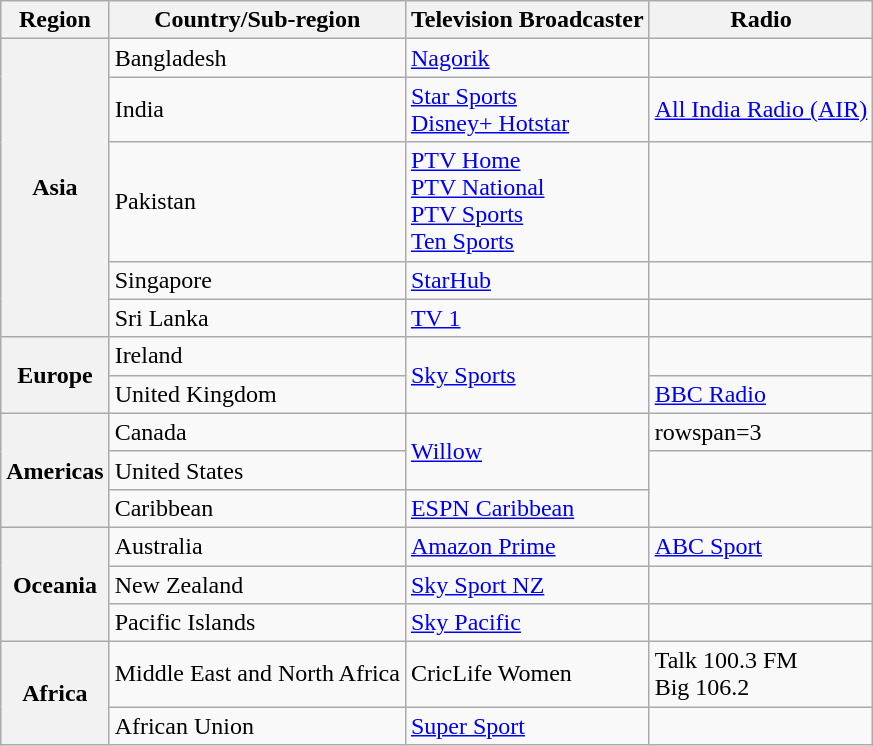<table class="wikitable">
<tr>
<th scope=col>Region</th>
<th scope=col>Country/Sub-region</th>
<th scope=col>Television Broadcaster</th>
<th scope=col>Radio</th>
</tr>
<tr>
<th rowspan="5">Asia</th>
<td>Bangladesh</td>
<td><a href='#'>Nagorik</a></td>
<td></td>
</tr>
<tr>
<td>India</td>
<td><a href='#'>Star Sports</a><br><a href='#'>Disney+ Hotstar</a></td>
<td><a href='#'>All India Radio (AIR)</a></td>
</tr>
<tr>
<td>Pakistan</td>
<td><a href='#'>PTV Home</a><br><a href='#'>PTV National</a><br><a href='#'>PTV Sports</a><br><a href='#'>Ten Sports</a></td>
<td></td>
</tr>
<tr>
<td>Singapore</td>
<td><a href='#'>StarHub</a></td>
<td></td>
</tr>
<tr>
<td>Sri Lanka</td>
<td><a href='#'>TV 1</a></td>
<td></td>
</tr>
<tr>
<th rowspan="2">Europe</th>
<td>Ireland</td>
<td rowspan="2"><a href='#'>Sky Sports</a></td>
<td></td>
</tr>
<tr>
<td>United Kingdom</td>
<td><a href='#'>BBC Radio</a></td>
</tr>
<tr>
<th rowspan=3>Americas</th>
<td>Canada</td>
<td rowspan=2><a href='#'>Willow</a></td>
<td>rowspan=3 </td>
</tr>
<tr>
<td>United States</td>
</tr>
<tr>
<td>Caribbean</td>
<td><a href='#'>ESPN Caribbean</a></td>
</tr>
<tr>
<th rowspan=3>Oceania</th>
<td>Australia</td>
<td><a href='#'>Amazon Prime</a></td>
<td><a href='#'>ABC Sport</a></td>
</tr>
<tr>
<td>New Zealand</td>
<td><a href='#'>Sky Sport NZ</a></td>
<td></td>
</tr>
<tr>
<td>Pacific Islands</td>
<td><a href='#'>Sky Pacific</a></td>
<td></td>
</tr>
<tr>
<th rowspan=2>Africa</th>
<td>Middle East and North Africa</td>
<td>CricLife Women</td>
<td>Talk 100.3 FM<br>Big 106.2</td>
</tr>
<tr>
<td>African Union</td>
<td><a href='#'>Super Sport</a></td>
<td></td>
</tr>
</table>
